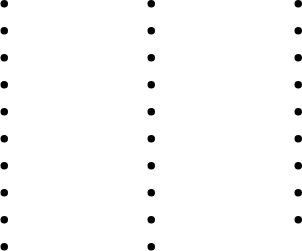<table>
<tr>
<td><br><ul><li></li><li></li><li></li><li></li><li></li><li></li><li></li><li></li><li></li><li></li></ul></td>
<td width=50></td>
<td valign=top><br><ul><li></li><li></li><li></li><li></li><li></li><li></li><li></li><li></li><li></li><li></li></ul></td>
<td width=50></td>
<td valign=top><br><ul><li></li><li></li><li></li><li></li><li></li><li></li><li></li><li></li><li></li></ul></td>
</tr>
</table>
